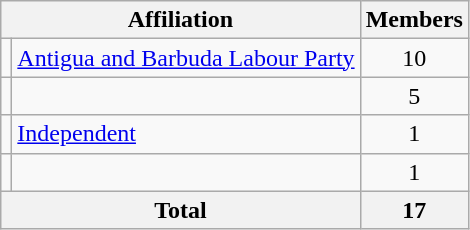<table class="wikitable">
<tr valign="bottom">
<th colspan="2">Affiliation</th>
<th>Members</th>
</tr>
<tr>
<td></td>
<td><a href='#'>Antigua and Barbuda Labour Party</a></td>
<td align="center">10</td>
</tr>
<tr>
<td></td>
<td></td>
<td align="center">5</td>
</tr>
<tr>
<td></td>
<td><a href='#'>Independent</a></td>
<td align="center">1</td>
</tr>
<tr>
<td></td>
<td></td>
<td align="center">1</td>
</tr>
<tr>
<th colspan="2" style="text-align:center;">Total</th>
<th align="center">17</th>
</tr>
</table>
